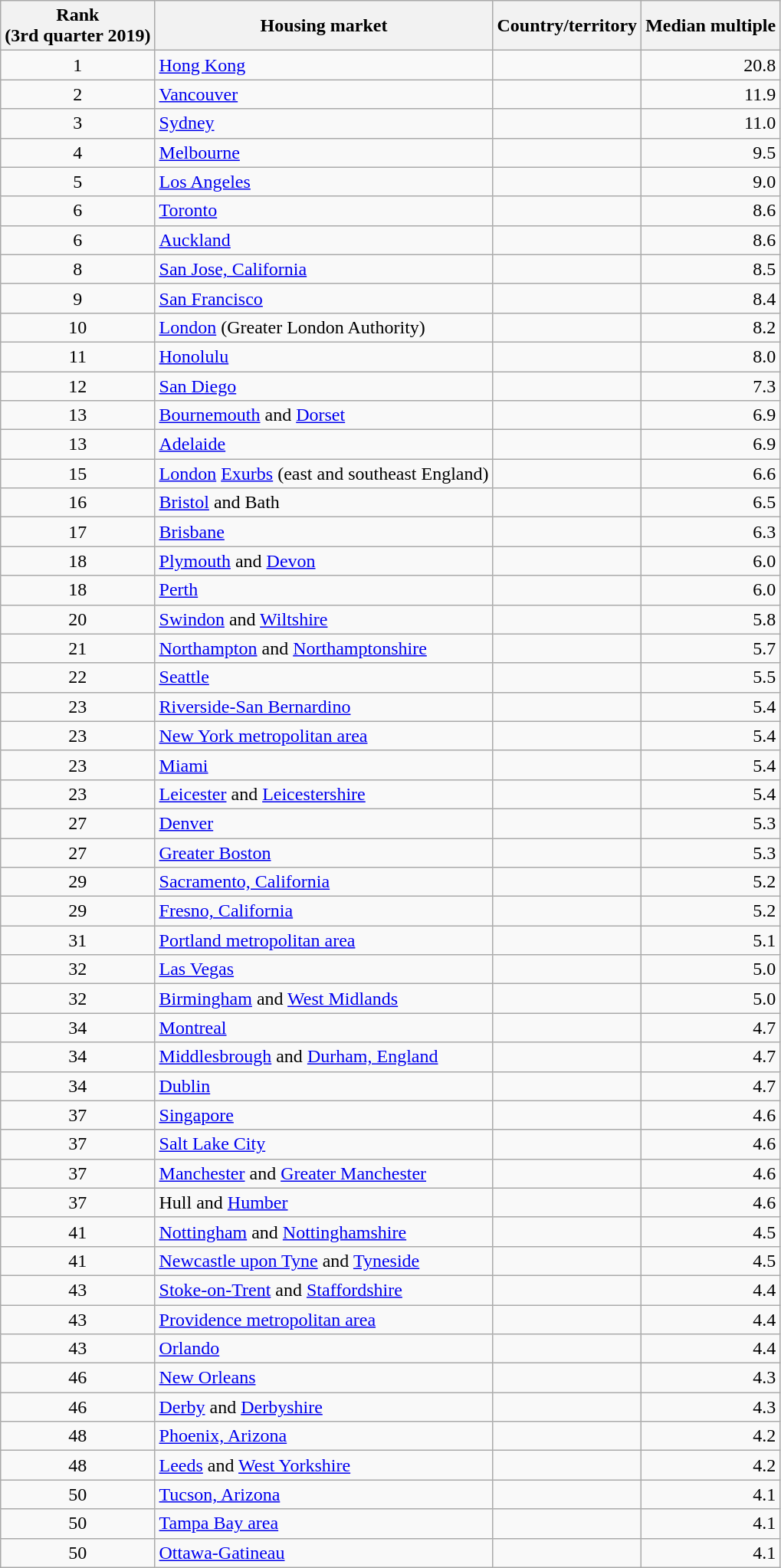<table class="wikitable sortable" style="text-align:right;">
<tr>
<th scope="col">Rank<br>(3rd quarter 2019)</th>
<th scope="col">Housing market</th>
<th scope="col">Country/territory</th>
<th scope="col">Median multiple</th>
</tr>
<tr>
<td style="text-align:center;">1</td>
<td style="text-align:left;"><a href='#'>Hong Kong</a></td>
<td style="text-align:left;"></td>
<td>20.8</td>
</tr>
<tr>
<td style="text-align:center;">2</td>
<td style="text-align:left;"><a href='#'>Vancouver</a></td>
<td style="text-align:left;"></td>
<td>11.9</td>
</tr>
<tr>
<td style="text-align:center;">3</td>
<td style="text-align:left;"><a href='#'>Sydney</a></td>
<td style="text-align:left;"></td>
<td>11.0</td>
</tr>
<tr>
<td style="text-align:center;">4</td>
<td style="text-align:left;"><a href='#'>Melbourne</a></td>
<td style="text-align:left;"></td>
<td>9.5</td>
</tr>
<tr>
<td style="text-align:center;">5</td>
<td style="text-align:left;"><a href='#'>Los Angeles</a></td>
<td style="text-align:left;"></td>
<td>9.0</td>
</tr>
<tr>
<td style="text-align:center;">6</td>
<td style="text-align:left;"><a href='#'>Toronto</a></td>
<td style="text-align:left;"></td>
<td>8.6</td>
</tr>
<tr>
<td style="text-align:center;">6</td>
<td style="text-align:left;"><a href='#'>Auckland</a></td>
<td style="text-align:left;"></td>
<td>8.6</td>
</tr>
<tr>
<td style="text-align:center;">8</td>
<td style="text-align:left;"><a href='#'>San Jose, California</a></td>
<td style="text-align:left;"></td>
<td>8.5</td>
</tr>
<tr>
<td style="text-align:center;">9</td>
<td style="text-align:left;"><a href='#'>San Francisco</a></td>
<td style="text-align:left;"></td>
<td>8.4</td>
</tr>
<tr>
<td style="text-align:center;">10</td>
<td style="text-align:left;"><a href='#'>London</a> (Greater London Authority)</td>
<td style="text-align:left;"></td>
<td>8.2</td>
</tr>
<tr>
<td style="text-align:center;">11</td>
<td style="text-align:left;"><a href='#'>Honolulu</a></td>
<td style="text-align:left;"></td>
<td>8.0</td>
</tr>
<tr>
<td style="text-align:center;">12</td>
<td style="text-align:left;"><a href='#'>San Diego</a></td>
<td style="text-align:left;"></td>
<td>7.3</td>
</tr>
<tr>
<td style="text-align:center;">13</td>
<td style="text-align:left;"><a href='#'>Bournemouth</a> and <a href='#'>Dorset</a></td>
<td style="text-align:left;"></td>
<td>6.9</td>
</tr>
<tr>
<td style="text-align:center;">13</td>
<td style="text-align:left;"><a href='#'>Adelaide</a></td>
<td style="text-align:left;"></td>
<td>6.9</td>
</tr>
<tr>
<td style="text-align:center;">15</td>
<td style="text-align:left;"><a href='#'>London</a> <a href='#'>Exurbs</a> (east and southeast England)</td>
<td style="text-align:left;"></td>
<td>6.6</td>
</tr>
<tr>
<td style="text-align:center;">16</td>
<td style="text-align:left;"><a href='#'>Bristol</a> and Bath</td>
<td style="text-align:left;"></td>
<td>6.5</td>
</tr>
<tr>
<td style="text-align:center;">17</td>
<td style="text-align:left;"><a href='#'>Brisbane</a></td>
<td style="text-align:left;"></td>
<td>6.3</td>
</tr>
<tr>
<td style="text-align:center;">18</td>
<td style="text-align:left;"><a href='#'>Plymouth</a> and <a href='#'>Devon</a></td>
<td style="text-align:left;"></td>
<td>6.0</td>
</tr>
<tr>
<td style="text-align:center;">18</td>
<td style="text-align:left;"><a href='#'>Perth</a></td>
<td style="text-align:left;"></td>
<td>6.0</td>
</tr>
<tr>
<td style="text-align:center;">20</td>
<td style="text-align:left;"><a href='#'>Swindon</a> and <a href='#'>Wiltshire</a></td>
<td style="text-align:left;"></td>
<td>5.8</td>
</tr>
<tr>
<td style="text-align:center;">21</td>
<td style="text-align:left;"><a href='#'>Northampton</a> and <a href='#'>Northamptonshire</a></td>
<td style="text-align:left;"></td>
<td>5.7</td>
</tr>
<tr>
<td style="text-align:center;">22</td>
<td style="text-align:left;"><a href='#'>Seattle</a></td>
<td style="text-align:left;"></td>
<td>5.5</td>
</tr>
<tr>
<td style="text-align:center;">23</td>
<td style="text-align:left;"><a href='#'>Riverside-San Bernardino</a></td>
<td style="text-align:left;"></td>
<td>5.4</td>
</tr>
<tr>
<td style="text-align:center;">23</td>
<td style="text-align:left;"><a href='#'>New York metropolitan area</a></td>
<td style="text-align:left;"></td>
<td>5.4</td>
</tr>
<tr>
<td style="text-align:center;">23</td>
<td style="text-align:left;"><a href='#'>Miami</a></td>
<td style="text-align:left;"></td>
<td>5.4</td>
</tr>
<tr>
<td style="text-align:center;">23</td>
<td style="text-align:left;"><a href='#'>Leicester</a> and <a href='#'>Leicestershire</a></td>
<td style="text-align:left;"></td>
<td>5.4</td>
</tr>
<tr>
<td style="text-align:center;">27</td>
<td style="text-align:left;"><a href='#'>Denver</a></td>
<td style="text-align:left;"></td>
<td>5.3</td>
</tr>
<tr>
<td style="text-align:center;">27</td>
<td style="text-align:left;"><a href='#'>Greater Boston</a></td>
<td style="text-align:left;"></td>
<td>5.3</td>
</tr>
<tr>
<td style="text-align:center;">29</td>
<td style="text-align:left;"><a href='#'>Sacramento, California</a></td>
<td style="text-align:left;"></td>
<td>5.2</td>
</tr>
<tr>
<td style="text-align:center;">29</td>
<td style="text-align:left;"><a href='#'>Fresno, California</a></td>
<td style="text-align:left;"></td>
<td>5.2</td>
</tr>
<tr>
<td style="text-align:center;">31</td>
<td style="text-align:left;"><a href='#'>Portland metropolitan area</a></td>
<td style="text-align:left;"></td>
<td>5.1</td>
</tr>
<tr>
<td style="text-align:center;">32</td>
<td style="text-align:left;"><a href='#'>Las Vegas</a></td>
<td style="text-align:left;"></td>
<td>5.0</td>
</tr>
<tr>
<td style="text-align:center;">32</td>
<td style="text-align:left;"><a href='#'>Birmingham</a> and <a href='#'>West Midlands</a></td>
<td style="text-align:left;"></td>
<td>5.0</td>
</tr>
<tr>
<td style="text-align:center;">34</td>
<td style="text-align:left;"><a href='#'>Montreal</a></td>
<td style="text-align:left;"></td>
<td>4.7</td>
</tr>
<tr>
<td style="text-align:center;">34</td>
<td style="text-align:left;"><a href='#'>Middlesbrough</a> and <a href='#'>Durham, England</a></td>
<td style="text-align:left;"></td>
<td>4.7</td>
</tr>
<tr>
<td style="text-align:center;">34</td>
<td style="text-align:left;"><a href='#'>Dublin</a></td>
<td style="text-align:left;"></td>
<td>4.7</td>
</tr>
<tr>
<td style="text-align:center;">37</td>
<td style="text-align:left;"><a href='#'>Singapore</a></td>
<td style="text-align:left;"></td>
<td>4.6</td>
</tr>
<tr>
<td style="text-align:center;">37</td>
<td style="text-align:left;"><a href='#'>Salt Lake City</a></td>
<td style="text-align:left;"></td>
<td>4.6</td>
</tr>
<tr>
<td style="text-align:center;">37</td>
<td style="text-align:left;"><a href='#'>Manchester</a> and <a href='#'>Greater Manchester</a></td>
<td style="text-align:left;"></td>
<td>4.6</td>
</tr>
<tr>
<td style="text-align:center;">37</td>
<td style="text-align:left;">Hull and <a href='#'>Humber</a></td>
<td style="text-align:left;"></td>
<td>4.6</td>
</tr>
<tr>
<td style="text-align:center;">41</td>
<td style="text-align:left;"><a href='#'>Nottingham</a> and <a href='#'>Nottinghamshire</a></td>
<td style="text-align:left;"></td>
<td>4.5</td>
</tr>
<tr>
<td style="text-align:center;">41</td>
<td style="text-align:left;"><a href='#'>Newcastle upon Tyne</a> and <a href='#'>Tyneside</a></td>
<td style="text-align:left;"></td>
<td>4.5</td>
</tr>
<tr>
<td style="text-align:center;">43</td>
<td style="text-align:left;"><a href='#'>Stoke-on-Trent</a> and <a href='#'>Staffordshire</a></td>
<td style="text-align:left;"></td>
<td>4.4</td>
</tr>
<tr>
<td style="text-align:center;">43</td>
<td style="text-align:left;"><a href='#'>Providence metropolitan area</a></td>
<td style="text-align:left;"></td>
<td>4.4</td>
</tr>
<tr>
<td style="text-align:center;">43</td>
<td style="text-align:left;"><a href='#'>Orlando</a></td>
<td style="text-align:left;"></td>
<td>4.4</td>
</tr>
<tr>
<td style="text-align:center;">46</td>
<td style="text-align:left;"><a href='#'>New Orleans</a></td>
<td style="text-align:left;"></td>
<td>4.3</td>
</tr>
<tr>
<td style="text-align:center;">46</td>
<td style="text-align:left;"><a href='#'>Derby</a> and <a href='#'>Derbyshire</a></td>
<td style="text-align:left;"></td>
<td>4.3</td>
</tr>
<tr>
<td style="text-align:center;">48</td>
<td style="text-align:left;"><a href='#'>Phoenix, Arizona</a></td>
<td style="text-align:left;"></td>
<td>4.2</td>
</tr>
<tr>
<td style="text-align:center;">48</td>
<td style="text-align:left;"><a href='#'>Leeds</a> and <a href='#'>West Yorkshire</a></td>
<td style="text-align:left;"></td>
<td>4.2</td>
</tr>
<tr>
<td style="text-align:center;">50</td>
<td style="text-align:left;"><a href='#'>Tucson, Arizona</a></td>
<td style="text-align:left;"></td>
<td>4.1</td>
</tr>
<tr>
<td style="text-align:center;">50</td>
<td style="text-align:left;"><a href='#'>Tampa Bay area</a></td>
<td style="text-align:left;"></td>
<td>4.1</td>
</tr>
<tr>
<td style="text-align:center;">50</td>
<td style="text-align:left;"><a href='#'>Ottawa-Gatineau</a></td>
<td style="text-align:left;"></td>
<td>4.1</td>
</tr>
</table>
